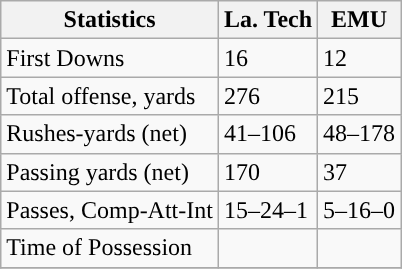<table class="wikitable">
<tr>
<th>Statistics</th>
<th>La. Tech</th>
<th>EMU</th>
</tr>
<tr>
<td>First Downs</td>
<td>16</td>
<td>12</td>
</tr>
<tr>
<td>Total offense, yards</td>
<td>276</td>
<td>215</td>
</tr>
<tr>
<td>Rushes-yards (net)</td>
<td>41–106</td>
<td>48–178</td>
</tr>
<tr>
<td>Passing yards (net)</td>
<td>170</td>
<td>37</td>
</tr>
<tr>
<td>Passes, Comp-Att-Int</td>
<td>15–24–1</td>
<td>5–16–0</td>
</tr>
<tr>
<td>Time of Possession</td>
<td></td>
<td></td>
</tr>
<tr>
</tr>
</table>
